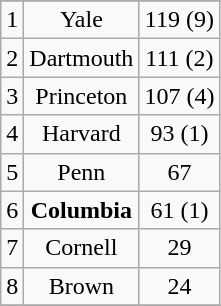<table class="wikitable">
<tr align="center">
</tr>
<tr align="center">
<td>1</td>
<td>Yale</td>
<td>119 (9)</td>
</tr>
<tr align="center">
<td>2</td>
<td>Dartmouth</td>
<td>111 (2)</td>
</tr>
<tr align="center">
<td>3</td>
<td>Princeton</td>
<td>107 (4)</td>
</tr>
<tr align="center">
<td>4</td>
<td>Harvard</td>
<td>93 (1)</td>
</tr>
<tr align="center">
<td>5</td>
<td>Penn</td>
<td>67</td>
</tr>
<tr align="center">
<td>6</td>
<td><strong>Columbia</strong></td>
<td>61 (1)</td>
</tr>
<tr align="center">
<td>7</td>
<td>Cornell</td>
<td>29</td>
</tr>
<tr align="center">
<td>8</td>
<td>Brown</td>
<td>24</td>
</tr>
<tr>
</tr>
</table>
